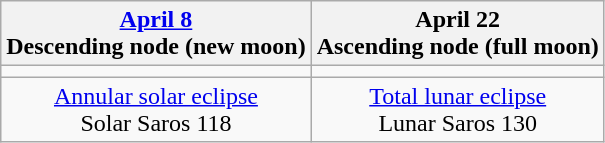<table class="wikitable">
<tr>
<th><a href='#'>April 8</a><br>Descending node (new moon)</th>
<th>April 22<br>Ascending node (full moon)</th>
</tr>
<tr>
<td></td>
<td></td>
</tr>
<tr align=center>
<td><a href='#'>Annular solar eclipse</a><br>Solar Saros 118</td>
<td><a href='#'>Total lunar eclipse</a><br>Lunar Saros 130</td>
</tr>
</table>
